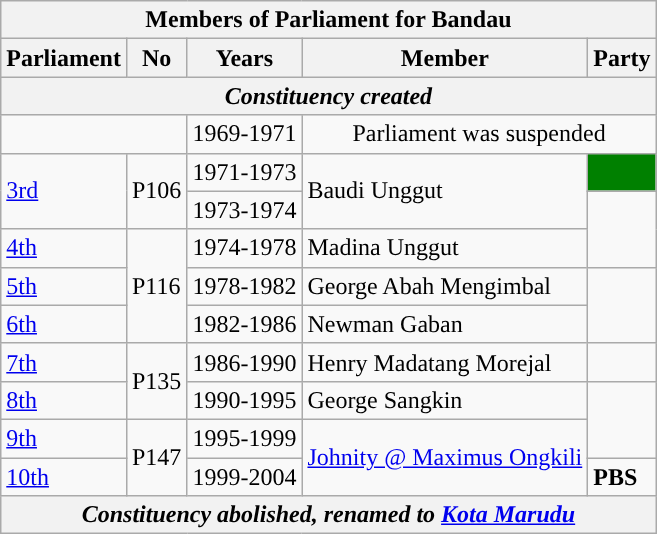<table class=wikitable>
<tr>
<th colspan="5">Members of Parliament for Bandau</th>
</tr>
<tr>
<th>Parliament</th>
<th>No</th>
<th>Years</th>
<th>Member</th>
<th>Party</th>
</tr>
<tr>
<th colspan="5" align="center"><em>Constituency created</em></th>
</tr>
<tr>
<td colspan="2"></td>
<td>1969-1971</td>
<td colspan=2 align=center>Parliament was suspended</td>
</tr>
<tr>
<td rowspan=2><a href='#'>3rd</a></td>
<td rowspan="2">P106</td>
<td>1971-1973</td>
<td rowspan=2>Baudi Unggut</td>
<td bgcolor=#008000></td>
</tr>
<tr>
<td>1973-1974</td>
<td rowspan="2"></td>
</tr>
<tr>
<td><a href='#'>4th</a></td>
<td rowspan="3">P116</td>
<td>1974-1978</td>
<td>Madina Unggut</td>
</tr>
<tr>
<td><a href='#'>5th</a></td>
<td>1978-1982</td>
<td>George Abah Mengimbal</td>
<td rowspan="2"></td>
</tr>
<tr>
<td><a href='#'>6th</a></td>
<td>1982-1986</td>
<td>Newman Gaban</td>
</tr>
<tr>
<td><a href='#'>7th</a></td>
<td rowspan="2">P135</td>
<td>1986-1990</td>
<td>Henry Madatang Morejal</td>
<td></td>
</tr>
<tr>
<td><a href='#'>8th</a></td>
<td>1990-1995</td>
<td>George Sangkin</td>
<td rowspan=2 bgcolor=></td>
</tr>
<tr>
<td><a href='#'>9th</a></td>
<td rowspan="2">P147</td>
<td>1995-1999</td>
<td rowspan=2><a href='#'>Johnity @ Maximus Ongkili</a></td>
</tr>
<tr>
<td><a href='#'>10th</a></td>
<td>1999-2004</td>
<td><strong>PBS</strong></td>
</tr>
<tr>
<th colspan="5" align="center"><em>Constituency abolished, renamed to <a href='#'>Kota Marudu</a></em></th>
</tr>
</table>
